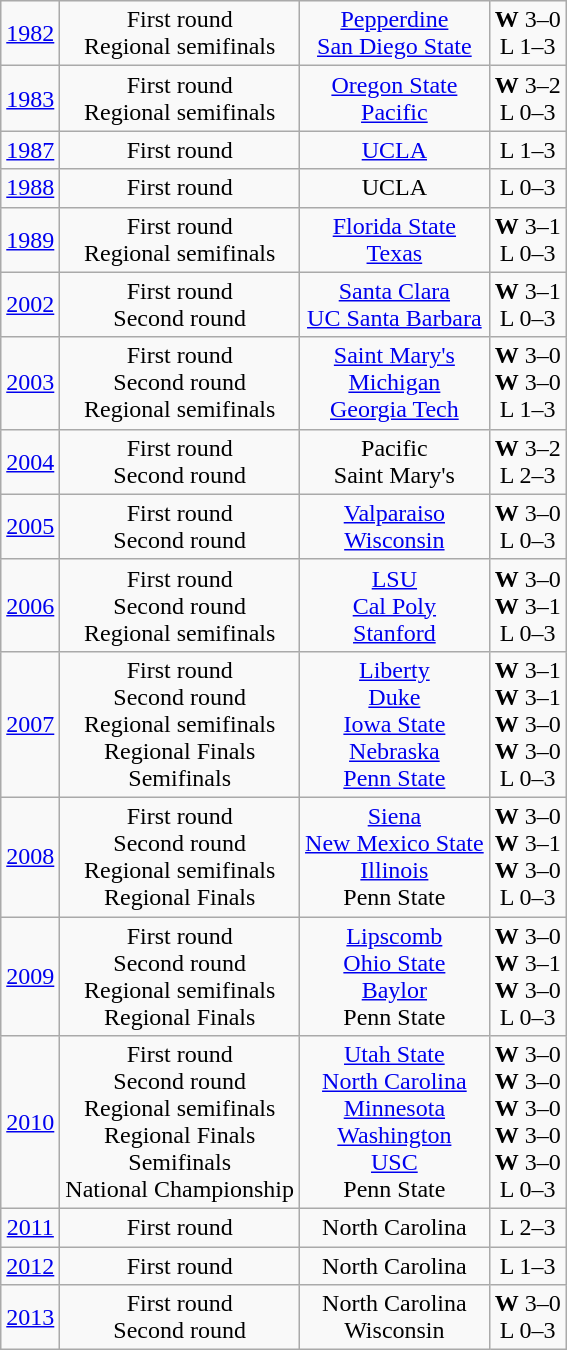<table class="wikitable">
<tr align="center">
<td><a href='#'>1982</a></td>
<td>First round<br>Regional semifinals</td>
<td><a href='#'>Pepperdine</a><br><a href='#'>San Diego State</a></td>
<td><strong>W</strong> 3–0<br>L 1–3</td>
</tr>
<tr align="center">
<td><a href='#'>1983</a></td>
<td>First round<br>Regional semifinals</td>
<td><a href='#'>Oregon State</a><br><a href='#'>Pacific</a></td>
<td><strong>W</strong> 3–2<br>L 0–3</td>
</tr>
<tr align="center">
<td><a href='#'>1987</a></td>
<td>First round</td>
<td><a href='#'>UCLA</a></td>
<td>L 1–3</td>
</tr>
<tr align="center">
<td><a href='#'>1988</a></td>
<td>First round</td>
<td>UCLA</td>
<td>L 0–3</td>
</tr>
<tr align="center">
<td><a href='#'>1989</a></td>
<td>First round<br>Regional semifinals</td>
<td><a href='#'>Florida State</a><br><a href='#'>Texas</a></td>
<td><strong>W</strong> 3–1<br>L 0–3</td>
</tr>
<tr align="center">
<td><a href='#'>2002</a></td>
<td>First round<br>Second round</td>
<td><a href='#'>Santa Clara</a><br><a href='#'>UC Santa Barbara</a></td>
<td><strong>W</strong> 3–1<br>L 0–3</td>
</tr>
<tr align="center">
<td><a href='#'>2003</a></td>
<td>First round<br>Second round<br>Regional semifinals</td>
<td><a href='#'>Saint Mary's</a><br><a href='#'>Michigan</a><br><a href='#'>Georgia Tech</a></td>
<td><strong>W</strong> 3–0<br><strong>W</strong> 3–0<br>L 1–3</td>
</tr>
<tr align="center">
<td><a href='#'>2004</a></td>
<td>First round<br>Second round</td>
<td>Pacific<br>Saint Mary's</td>
<td><strong>W</strong> 3–2<br>L 2–3</td>
</tr>
<tr align="center">
<td><a href='#'>2005</a></td>
<td>First round<br>Second round</td>
<td><a href='#'>Valparaiso</a><br><a href='#'>Wisconsin</a></td>
<td><strong>W</strong> 3–0<br>L 0–3</td>
</tr>
<tr align="center">
<td><a href='#'>2006</a></td>
<td>First round<br>Second round<br>Regional semifinals</td>
<td><a href='#'>LSU</a><br><a href='#'>Cal Poly</a><br><a href='#'>Stanford</a></td>
<td><strong>W</strong> 3–0<br><strong>W</strong> 3–1<br>L 0–3</td>
</tr>
<tr align="center">
<td><a href='#'>2007</a></td>
<td>First round<br>Second round<br>Regional semifinals<br>Regional Finals<br>Semifinals</td>
<td><a href='#'>Liberty</a><br><a href='#'>Duke</a><br><a href='#'>Iowa State</a><br><a href='#'>Nebraska</a><br><a href='#'>Penn State</a></td>
<td><strong>W</strong> 3–1<br><strong>W</strong> 3–1<br><strong>W</strong> 3–0<br><strong>W</strong> 3–0<br>L 0–3</td>
</tr>
<tr align="center">
<td><a href='#'>2008</a></td>
<td>First round<br>Second round<br>Regional semifinals<br>Regional Finals</td>
<td><a href='#'>Siena</a><br><a href='#'>New Mexico State</a><br><a href='#'>Illinois</a><br>Penn State</td>
<td><strong>W</strong> 3–0<br><strong>W</strong> 3–1<br><strong>W</strong> 3–0<br>L 0–3</td>
</tr>
<tr align="center">
<td><a href='#'>2009</a></td>
<td>First round<br>Second round<br>Regional semifinals<br>Regional Finals</td>
<td><a href='#'>Lipscomb</a><br><a href='#'>Ohio State</a><br><a href='#'>Baylor</a><br>Penn State</td>
<td><strong>W</strong> 3–0<br><strong>W</strong> 3–1<br><strong>W</strong> 3–0<br>L 0–3</td>
</tr>
<tr align="center">
<td><a href='#'>2010</a></td>
<td>First round<br>Second round<br>Regional semifinals<br>Regional Finals<br>Semifinals<br>National Championship</td>
<td><a href='#'>Utah State</a><br><a href='#'>North Carolina</a><br><a href='#'>Minnesota</a><br><a href='#'>Washington</a><br><a href='#'>USC</a><br>Penn State</td>
<td><strong>W</strong> 3–0<br><strong>W</strong> 3–0<br><strong>W</strong> 3–0<br><strong>W</strong> 3–0<br><strong>W</strong> 3–0<br>L 0–3</td>
</tr>
<tr align="center">
<td><a href='#'>2011</a></td>
<td>First round</td>
<td>North Carolina</td>
<td>L 2–3</td>
</tr>
<tr align="center">
<td><a href='#'>2012</a></td>
<td>First round</td>
<td>North Carolina</td>
<td>L 1–3</td>
</tr>
<tr align="center">
<td><a href='#'>2013</a></td>
<td>First round<br>Second round</td>
<td>North Carolina<br>Wisconsin</td>
<td><strong>W</strong> 3–0<br>L 0–3</td>
</tr>
</table>
